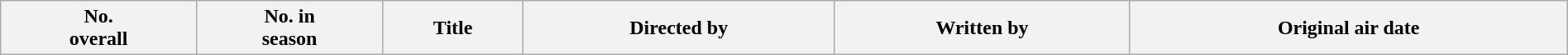<table class="wikitable plainrowheaders" style="width:100%; background:#fff;">
<tr>
<th style="background:#;">No.<br>overall</th>
<th style="background:#;">No. in<br>season</th>
<th style="background:#;">Title</th>
<th style="background:#;">Directed by</th>
<th style="background:#;">Written by</th>
<th style="background:#;">Original air date<br>




















</th>
</tr>
</table>
